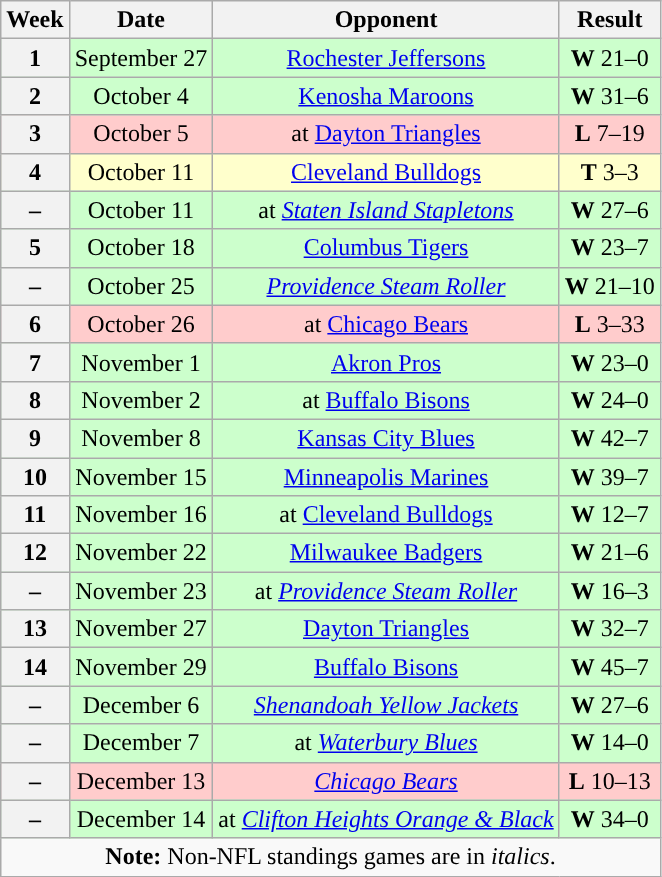<table class="wikitable" style="text-align:center">
<tr>
<th>Week</th>
<th>Date</th>
<th>Opponent</th>
<th>Result</th>
</tr>
<tr style="background:#cfc">
<th>1</th>
<td>September 27</td>
<td><a href='#'>Rochester Jeffersons</a></td>
<td><strong>W</strong> 21–0</td>
</tr>
<tr style="background:#cfc">
<th>2</th>
<td>October 4</td>
<td><a href='#'>Kenosha Maroons</a></td>
<td><strong>W</strong> 31–6</td>
</tr>
<tr style="background:#fcc">
<th>3</th>
<td>October 5</td>
<td>at <a href='#'>Dayton Triangles</a></td>
<td><strong>L</strong> 7–19</td>
</tr>
<tr style="background:#ffc">
<th>4</th>
<td>October 11</td>
<td><a href='#'>Cleveland Bulldogs</a></td>
<td><strong>T</strong> 3–3</td>
</tr>
<tr style="background:#cfc">
<th>–</th>
<td>October 11</td>
<td>at <em><a href='#'>Staten Island Stapletons</a></em></td>
<td><strong>W</strong> 27–6</td>
</tr>
<tr style="background:#cfc">
<th>5</th>
<td>October 18</td>
<td><a href='#'>Columbus Tigers</a></td>
<td><strong>W</strong> 23–7</td>
</tr>
<tr style="background:#cfc">
<th>–</th>
<td>October 25</td>
<td><em><a href='#'>Providence Steam Roller</a></em></td>
<td><strong>W</strong> 21–10</td>
</tr>
<tr style="background:#fcc">
<th>6</th>
<td>October 26</td>
<td>at <a href='#'>Chicago Bears</a></td>
<td><strong>L</strong> 3–33</td>
</tr>
<tr style="background:#cfc">
<th>7</th>
<td>November 1</td>
<td><a href='#'>Akron Pros</a></td>
<td><strong>W</strong> 23–0</td>
</tr>
<tr style="background:#cfc">
<th>8</th>
<td>November 2</td>
<td>at <a href='#'>Buffalo Bisons</a></td>
<td><strong>W</strong> 24–0</td>
</tr>
<tr style="background:#cfc">
<th>9</th>
<td>November 8</td>
<td><a href='#'>Kansas City Blues</a></td>
<td><strong>W</strong> 42–7</td>
</tr>
<tr style="background:#cfc">
<th>10</th>
<td>November 15</td>
<td><a href='#'>Minneapolis Marines</a></td>
<td><strong>W</strong> 39–7</td>
</tr>
<tr style="background:#cfc">
<th>11</th>
<td>November 16</td>
<td>at <a href='#'>Cleveland Bulldogs</a></td>
<td><strong>W</strong> 12–7</td>
</tr>
<tr style="background:#cfc">
<th>12</th>
<td>November 22</td>
<td><a href='#'>Milwaukee Badgers</a></td>
<td><strong>W</strong> 21–6</td>
</tr>
<tr style="background:#cfc">
<th>–</th>
<td>November 23</td>
<td>at <em><a href='#'>Providence Steam Roller</a></em></td>
<td><strong>W</strong> 16–3</td>
</tr>
<tr style="background:#cfc">
<th>13</th>
<td>November 27</td>
<td><a href='#'>Dayton Triangles</a></td>
<td><strong>W</strong> 32–7</td>
</tr>
<tr style="background:#cfc">
<th>14</th>
<td>November 29</td>
<td><a href='#'>Buffalo Bisons</a></td>
<td><strong>W</strong> 45–7</td>
</tr>
<tr style="background:#cfc">
<th>–</th>
<td>December 6</td>
<td><em><a href='#'>Shenandoah Yellow Jackets</a></em></td>
<td><strong>W</strong> 27–6</td>
</tr>
<tr style="background:#cfc">
<th>–</th>
<td>December 7</td>
<td>at <em><a href='#'>Waterbury Blues</a></em></td>
<td><strong>W</strong> 14–0</td>
</tr>
<tr style="background:#fcc">
<th>–</th>
<td>December 13</td>
<td><em><a href='#'>Chicago Bears</a></em></td>
<td><strong>L</strong> 10–13</td>
</tr>
<tr style="background:#cfc">
<th>–</th>
<td>December 14</td>
<td>at <em><a href='#'>Clifton Heights Orange & Black</a></em></td>
<td><strong>W</strong> 34–0</td>
</tr>
<tr>
<td colspan="8"><strong>Note:</strong> Non-NFL standings games are in <em>italics</em>.</td>
</tr>
</table>
